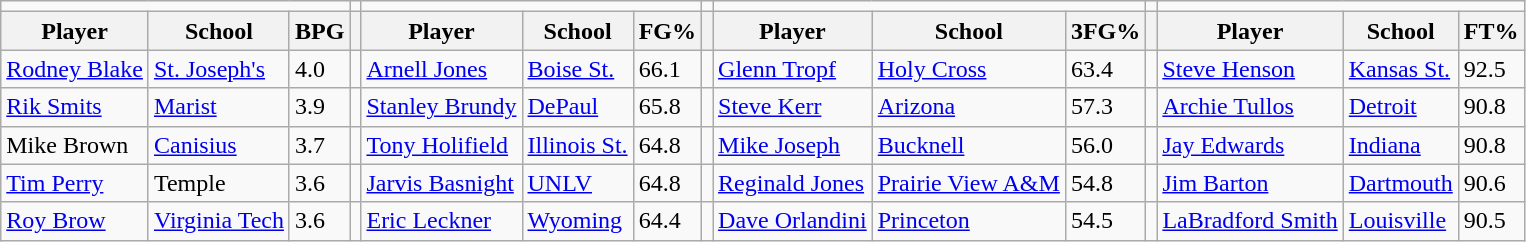<table class="wikitable" style="text-align: left;">
<tr>
<td colspan=3></td>
<td></td>
<td colspan=3></td>
<td></td>
<td colspan=3></td>
<td></td>
<td colspan=3></td>
</tr>
<tr>
<th>Player</th>
<th>School</th>
<th>BPG</th>
<th></th>
<th>Player</th>
<th>School</th>
<th>FG%</th>
<th></th>
<th>Player</th>
<th>School</th>
<th>3FG%</th>
<th></th>
<th>Player</th>
<th>School</th>
<th>FT%</th>
</tr>
<tr>
<td align="left"><a href='#'>Rodney Blake</a></td>
<td><a href='#'>St. Joseph's</a></td>
<td>4.0</td>
<td></td>
<td><a href='#'>Arnell Jones</a></td>
<td><a href='#'>Boise St.</a></td>
<td>66.1</td>
<td></td>
<td><a href='#'>Glenn Tropf</a></td>
<td><a href='#'>Holy Cross</a></td>
<td>63.4</td>
<td></td>
<td><a href='#'>Steve Henson</a></td>
<td><a href='#'>Kansas St.</a></td>
<td>92.5</td>
</tr>
<tr>
<td align="left"><a href='#'>Rik Smits</a></td>
<td><a href='#'>Marist</a></td>
<td>3.9</td>
<td></td>
<td><a href='#'>Stanley Brundy</a></td>
<td><a href='#'>DePaul</a></td>
<td>65.8</td>
<td></td>
<td><a href='#'>Steve Kerr</a></td>
<td><a href='#'>Arizona</a></td>
<td>57.3</td>
<td></td>
<td><a href='#'>Archie Tullos</a></td>
<td><a href='#'>Detroit</a></td>
<td>90.8</td>
</tr>
<tr>
<td align="left">Mike Brown</td>
<td><a href='#'>Canisius</a></td>
<td>3.7</td>
<td></td>
<td><a href='#'>Tony Holifield</a></td>
<td><a href='#'>Illinois St.</a></td>
<td>64.8</td>
<td></td>
<td><a href='#'>Mike Joseph</a></td>
<td><a href='#'>Bucknell</a></td>
<td>56.0</td>
<td></td>
<td><a href='#'>Jay Edwards</a></td>
<td><a href='#'>Indiana</a></td>
<td>90.8</td>
</tr>
<tr>
<td align="left"><a href='#'>Tim Perry</a></td>
<td>Temple</td>
<td>3.6</td>
<td></td>
<td><a href='#'>Jarvis Basnight</a></td>
<td><a href='#'>UNLV</a></td>
<td>64.8</td>
<td></td>
<td><a href='#'>Reginald Jones</a></td>
<td><a href='#'>Prairie View A&M</a></td>
<td>54.8</td>
<td></td>
<td><a href='#'>Jim Barton</a></td>
<td><a href='#'>Dartmouth</a></td>
<td>90.6</td>
</tr>
<tr>
<td align="left"><a href='#'>Roy Brow</a></td>
<td><a href='#'>Virginia Tech</a></td>
<td>3.6</td>
<td></td>
<td><a href='#'>Eric Leckner</a></td>
<td><a href='#'>Wyoming</a></td>
<td>64.4</td>
<td></td>
<td><a href='#'>Dave Orlandini</a></td>
<td><a href='#'>Princeton</a></td>
<td>54.5</td>
<td></td>
<td><a href='#'>LaBradford Smith</a></td>
<td><a href='#'>Louisville</a></td>
<td>90.5</td>
</tr>
</table>
